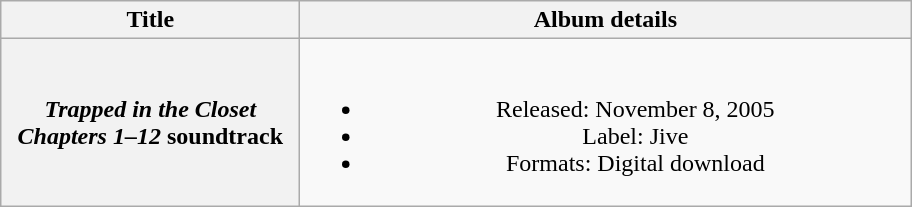<table class="wikitable plainrowheaders" style="text-align:center;" border="1">
<tr>
<th scope="col" style="width:12em;">Title</th>
<th scope="col" style="width:25em;">Album details</th>
</tr>
<tr>
<th scope="row"><em>Trapped in the Closet Chapters 1–12</em> soundtrack</th>
<td><br><ul><li>Released: November 8, 2005</li><li>Label: Jive</li><li>Formats: Digital download</li></ul></td>
</tr>
</table>
